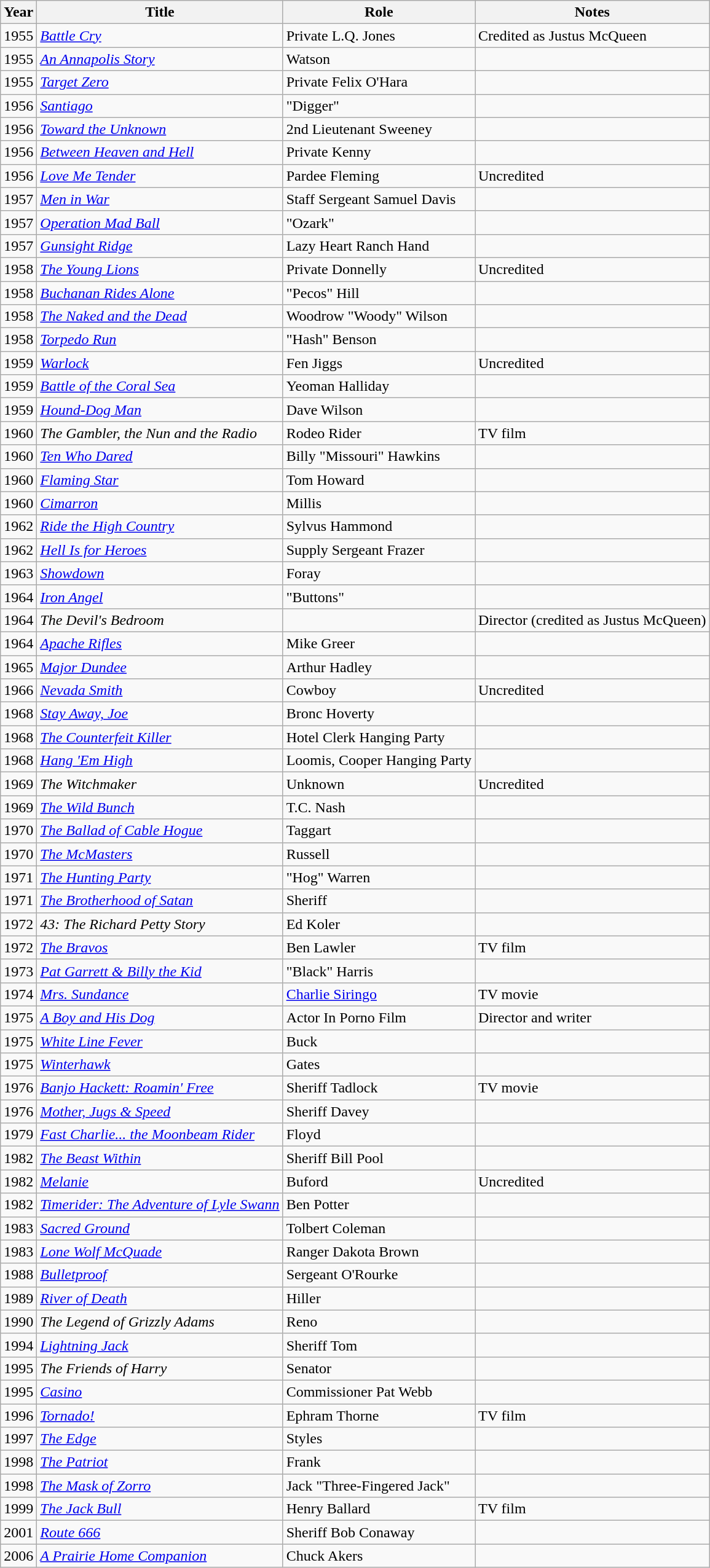<table class="wikitable sortable">
<tr>
<th>Year</th>
<th>Title</th>
<th>Role</th>
<th class="unsortable">Notes</th>
</tr>
<tr>
<td>1955</td>
<td><em><a href='#'>Battle Cry</a></em></td>
<td>Private L.Q. Jones</td>
<td>Credited as Justus McQueen</td>
</tr>
<tr>
<td>1955</td>
<td><em><a href='#'>An Annapolis Story</a></em></td>
<td>Watson</td>
<td></td>
</tr>
<tr>
<td>1955</td>
<td><em><a href='#'>Target Zero</a></em></td>
<td>Private Felix O'Hara</td>
<td></td>
</tr>
<tr>
<td>1956</td>
<td><em><a href='#'>Santiago</a></em></td>
<td>"Digger"</td>
<td></td>
</tr>
<tr>
<td>1956</td>
<td><em><a href='#'>Toward the Unknown</a></em></td>
<td>2nd Lieutenant Sweeney</td>
<td></td>
</tr>
<tr>
<td>1956</td>
<td><em><a href='#'>Between Heaven and Hell</a></em></td>
<td>Private Kenny</td>
<td></td>
</tr>
<tr>
<td>1956</td>
<td><em><a href='#'>Love Me Tender</a></em></td>
<td>Pardee Fleming</td>
<td>Uncredited</td>
</tr>
<tr>
<td>1957</td>
<td><em><a href='#'>Men in War</a></em></td>
<td>Staff Sergeant Samuel Davis</td>
<td></td>
</tr>
<tr>
<td>1957</td>
<td><em><a href='#'>Operation Mad Ball</a></em></td>
<td>"Ozark"</td>
<td></td>
</tr>
<tr>
<td>1957</td>
<td><em><a href='#'>Gunsight Ridge</a></em></td>
<td>Lazy Heart Ranch Hand</td>
<td></td>
</tr>
<tr>
<td>1958</td>
<td><em><a href='#'>The Young Lions</a></em></td>
<td>Private Donnelly</td>
<td>Uncredited</td>
</tr>
<tr>
<td>1958</td>
<td><em><a href='#'>Buchanan Rides Alone</a></em></td>
<td>"Pecos" Hill</td>
<td></td>
</tr>
<tr>
<td>1958</td>
<td><em><a href='#'>The Naked and the Dead</a></em></td>
<td>Woodrow "Woody" Wilson</td>
<td></td>
</tr>
<tr>
<td>1958</td>
<td><em><a href='#'>Torpedo Run</a></em></td>
<td>"Hash" Benson</td>
<td></td>
</tr>
<tr>
<td>1959</td>
<td><em><a href='#'>Warlock</a></em></td>
<td>Fen Jiggs</td>
<td>Uncredited</td>
</tr>
<tr>
<td>1959</td>
<td><em><a href='#'>Battle of the Coral Sea</a></em></td>
<td>Yeoman Halliday</td>
<td></td>
</tr>
<tr>
<td>1959</td>
<td><em><a href='#'>Hound-Dog Man</a></em></td>
<td>Dave Wilson</td>
<td></td>
</tr>
<tr>
<td>1960</td>
<td><em>The Gambler, the Nun and the Radio</em></td>
<td>Rodeo Rider</td>
<td>TV film</td>
</tr>
<tr>
<td>1960</td>
<td><em><a href='#'>Ten Who Dared</a></em></td>
<td>Billy "Missouri" Hawkins</td>
<td></td>
</tr>
<tr>
<td>1960</td>
<td><em><a href='#'>Flaming Star</a></em></td>
<td>Tom Howard</td>
<td></td>
</tr>
<tr>
<td>1960</td>
<td><em><a href='#'>Cimarron</a></em></td>
<td>Millis</td>
<td></td>
</tr>
<tr>
<td>1962</td>
<td><em><a href='#'>Ride the High Country</a></em></td>
<td>Sylvus Hammond</td>
<td></td>
</tr>
<tr>
<td>1962</td>
<td><em><a href='#'>Hell Is for Heroes</a></em></td>
<td>Supply Sergeant Frazer</td>
<td></td>
</tr>
<tr>
<td>1963</td>
<td><em><a href='#'>Showdown</a></em></td>
<td>Foray</td>
<td></td>
</tr>
<tr>
<td>1964</td>
<td><em><a href='#'>Iron Angel</a></em></td>
<td>"Buttons"</td>
<td></td>
</tr>
<tr>
<td>1964</td>
<td><em>The Devil's Bedroom</em></td>
<td></td>
<td>Director (credited as Justus McQueen)</td>
</tr>
<tr>
<td>1964</td>
<td><em><a href='#'>Apache Rifles</a></em></td>
<td>Mike Greer</td>
<td></td>
</tr>
<tr>
<td>1965</td>
<td><em><a href='#'>Major Dundee</a></em></td>
<td>Arthur Hadley</td>
<td></td>
</tr>
<tr>
<td>1966</td>
<td><em><a href='#'>Nevada Smith</a></em></td>
<td>Cowboy</td>
<td>Uncredited</td>
</tr>
<tr>
<td>1968</td>
<td><em><a href='#'>Stay Away, Joe</a></em></td>
<td>Bronc Hoverty</td>
<td></td>
</tr>
<tr>
<td>1968</td>
<td><em><a href='#'>The Counterfeit Killer</a></em></td>
<td>Hotel Clerk Hanging Party</td>
<td></td>
</tr>
<tr>
<td>1968</td>
<td><em><a href='#'>Hang 'Em High</a></em></td>
<td>Loomis, Cooper Hanging Party</td>
<td></td>
</tr>
<tr>
<td>1969</td>
<td><em>The Witchmaker</em></td>
<td>Unknown</td>
<td>Uncredited</td>
</tr>
<tr>
<td>1969</td>
<td><em><a href='#'>The Wild Bunch</a></em></td>
<td>T.C. Nash</td>
<td></td>
</tr>
<tr>
<td>1970</td>
<td><em><a href='#'>The Ballad of Cable Hogue</a></em></td>
<td>Taggart</td>
<td></td>
</tr>
<tr>
<td>1970</td>
<td><em><a href='#'>The McMasters</a></em></td>
<td>Russell</td>
<td></td>
</tr>
<tr>
<td>1971</td>
<td><em><a href='#'>The Hunting Party</a></em></td>
<td>"Hog" Warren</td>
<td></td>
</tr>
<tr>
<td>1971</td>
<td><em><a href='#'>The Brotherhood of Satan</a></em></td>
<td>Sheriff</td>
<td></td>
</tr>
<tr>
<td>1972</td>
<td><em>43: The Richard Petty Story</em></td>
<td>Ed Koler</td>
<td></td>
</tr>
<tr>
<td>1972</td>
<td><em><a href='#'>The Bravos</a></em></td>
<td>Ben Lawler</td>
<td>TV film</td>
</tr>
<tr>
<td>1973</td>
<td><em><a href='#'>Pat Garrett & Billy the Kid</a></em></td>
<td>"Black" Harris</td>
<td></td>
</tr>
<tr>
<td>1974</td>
<td><em><a href='#'>Mrs. Sundance</a></em></td>
<td><a href='#'>Charlie Siringo</a></td>
<td>TV movie</td>
</tr>
<tr>
<td>1975</td>
<td><em><a href='#'>A Boy and His Dog</a></em></td>
<td>Actor In Porno Film</td>
<td>Director and writer</td>
</tr>
<tr>
<td>1975</td>
<td><em><a href='#'>White Line Fever</a></em></td>
<td>Buck</td>
<td></td>
</tr>
<tr>
<td>1975</td>
<td><em><a href='#'>Winterhawk</a></em></td>
<td>Gates</td>
<td></td>
</tr>
<tr>
<td>1976</td>
<td><em><a href='#'>Banjo Hackett: Roamin' Free</a></em></td>
<td>Sheriff Tadlock</td>
<td>TV movie</td>
</tr>
<tr>
<td>1976</td>
<td><em><a href='#'>Mother, Jugs & Speed</a></em></td>
<td>Sheriff Davey</td>
<td></td>
</tr>
<tr>
<td>1979</td>
<td><em><a href='#'>Fast Charlie... the Moonbeam Rider</a></em></td>
<td>Floyd</td>
<td></td>
</tr>
<tr>
<td>1982</td>
<td><em><a href='#'>The Beast Within</a></em></td>
<td>Sheriff Bill Pool</td>
<td></td>
</tr>
<tr>
<td>1982</td>
<td><em><a href='#'>Melanie</a></em></td>
<td>Buford</td>
<td>Uncredited</td>
</tr>
<tr>
<td>1982</td>
<td><em><a href='#'>Timerider: The Adventure of Lyle Swann</a></em></td>
<td>Ben Potter</td>
<td></td>
</tr>
<tr>
<td>1983</td>
<td><em><a href='#'>Sacred Ground</a></em></td>
<td>Tolbert Coleman</td>
<td></td>
</tr>
<tr>
<td>1983</td>
<td><em><a href='#'>Lone Wolf McQuade</a></em></td>
<td>Ranger Dakota Brown</td>
<td></td>
</tr>
<tr>
<td>1988</td>
<td><em><a href='#'>Bulletproof</a></em></td>
<td>Sergeant O'Rourke</td>
<td></td>
</tr>
<tr>
<td>1989</td>
<td><em><a href='#'>River of Death</a></em></td>
<td>Hiller</td>
<td></td>
</tr>
<tr>
<td>1990</td>
<td><em>The Legend of Grizzly Adams</em></td>
<td>Reno</td>
<td></td>
</tr>
<tr>
<td>1994</td>
<td><em><a href='#'>Lightning Jack</a></em></td>
<td>Sheriff Tom</td>
<td></td>
</tr>
<tr>
<td>1995</td>
<td><em>The Friends of Harry</em></td>
<td>Senator</td>
<td></td>
</tr>
<tr>
<td>1995</td>
<td><em><a href='#'>Casino</a></em></td>
<td>Commissioner Pat Webb</td>
<td></td>
</tr>
<tr>
<td>1996</td>
<td><em><a href='#'>Tornado!</a></em></td>
<td>Ephram Thorne</td>
<td>TV film</td>
</tr>
<tr>
<td>1997</td>
<td><em><a href='#'>The Edge</a></em></td>
<td>Styles</td>
<td></td>
</tr>
<tr>
<td>1998</td>
<td><em><a href='#'>The Patriot</a></em></td>
<td>Frank</td>
<td></td>
</tr>
<tr>
<td>1998</td>
<td><em><a href='#'>The Mask of Zorro</a></em></td>
<td>Jack "Three-Fingered Jack"</td>
<td></td>
</tr>
<tr>
<td>1999</td>
<td><em><a href='#'>The Jack Bull</a></em></td>
<td>Henry Ballard</td>
<td>TV film</td>
</tr>
<tr>
<td>2001</td>
<td><em><a href='#'>Route 666</a></em></td>
<td>Sheriff Bob Conaway</td>
<td></td>
</tr>
<tr>
<td>2006</td>
<td><em><a href='#'>A Prairie Home Companion</a></em></td>
<td>Chuck Akers</td>
<td></td>
</tr>
</table>
